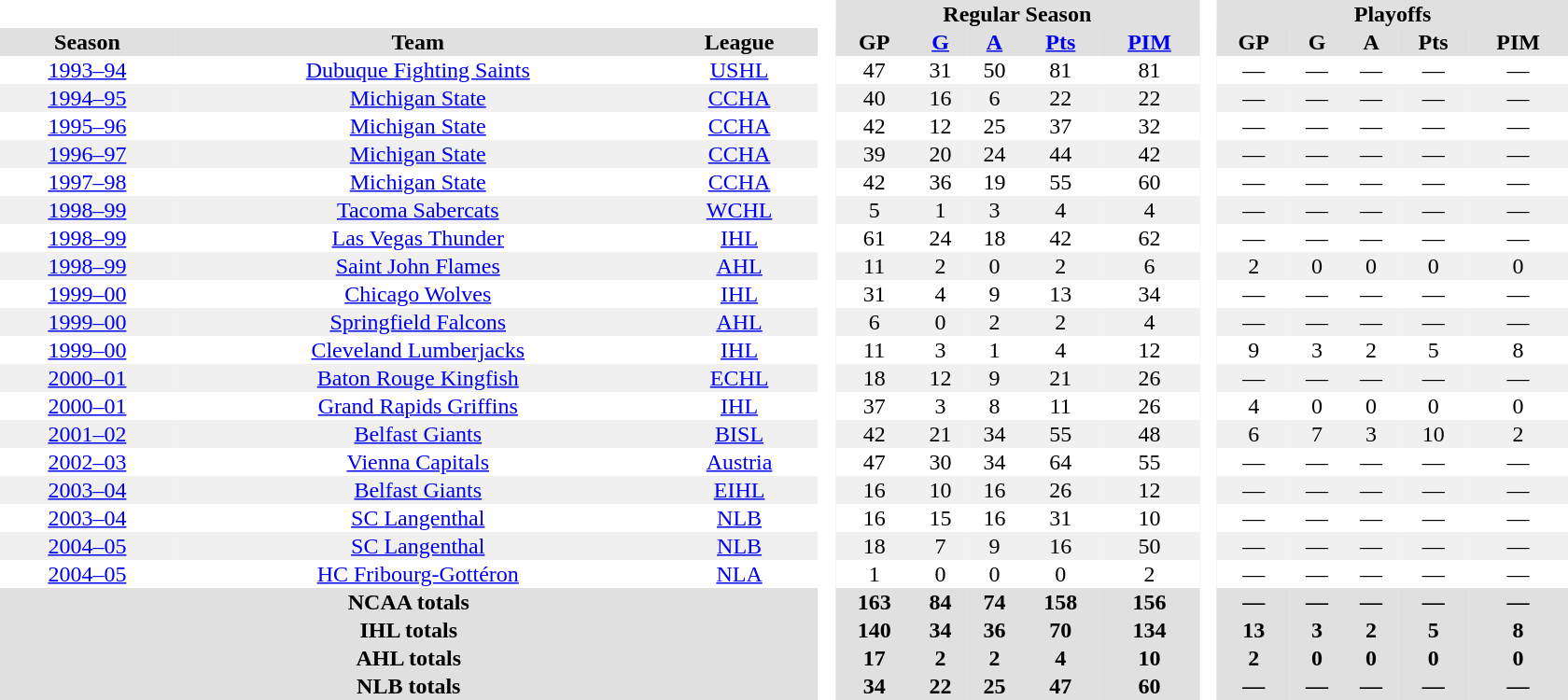<table border="0" cellpadding="1" cellspacing="0" style="text-align:center; width:70em">
<tr bgcolor="#e0e0e0">
<th colspan="3"  bgcolor="#ffffff"> </th>
<th rowspan="99" bgcolor="#ffffff"> </th>
<th colspan="5">Regular Season</th>
<th rowspan="99" bgcolor="#ffffff"> </th>
<th colspan="5">Playoffs</th>
</tr>
<tr bgcolor="#e0e0e0">
<th>Season</th>
<th>Team</th>
<th>League</th>
<th>GP</th>
<th><a href='#'>G</a></th>
<th><a href='#'>A</a></th>
<th><a href='#'>Pts</a></th>
<th><a href='#'>PIM</a></th>
<th>GP</th>
<th>G</th>
<th>A</th>
<th>Pts</th>
<th>PIM</th>
</tr>
<tr>
<td><a href='#'>1993–94</a></td>
<td><a href='#'>Dubuque Fighting Saints</a></td>
<td><a href='#'>USHL</a></td>
<td>47</td>
<td>31</td>
<td>50</td>
<td>81</td>
<td>81</td>
<td>—</td>
<td>—</td>
<td>—</td>
<td>—</td>
<td>—</td>
</tr>
<tr bgcolor="f0f0f0">
<td><a href='#'>1994–95</a></td>
<td><a href='#'>Michigan State</a></td>
<td><a href='#'>CCHA</a></td>
<td>40</td>
<td>16</td>
<td>6</td>
<td>22</td>
<td>22</td>
<td>—</td>
<td>—</td>
<td>—</td>
<td>—</td>
<td>—</td>
</tr>
<tr>
<td><a href='#'>1995–96</a></td>
<td><a href='#'>Michigan State</a></td>
<td><a href='#'>CCHA</a></td>
<td>42</td>
<td>12</td>
<td>25</td>
<td>37</td>
<td>32</td>
<td>—</td>
<td>—</td>
<td>—</td>
<td>—</td>
<td>—</td>
</tr>
<tr bgcolor="f0f0f0">
<td><a href='#'>1996–97</a></td>
<td><a href='#'>Michigan State</a></td>
<td><a href='#'>CCHA</a></td>
<td>39</td>
<td>20</td>
<td>24</td>
<td>44</td>
<td>42</td>
<td>—</td>
<td>—</td>
<td>—</td>
<td>—</td>
<td>—</td>
</tr>
<tr>
<td><a href='#'>1997–98</a></td>
<td><a href='#'>Michigan State</a></td>
<td><a href='#'>CCHA</a></td>
<td>42</td>
<td>36</td>
<td>19</td>
<td>55</td>
<td>60</td>
<td>—</td>
<td>—</td>
<td>—</td>
<td>—</td>
<td>—</td>
</tr>
<tr bgcolor="f0f0f0">
<td><a href='#'>1998–99</a></td>
<td><a href='#'>Tacoma Sabercats</a></td>
<td><a href='#'>WCHL</a></td>
<td>5</td>
<td>1</td>
<td>3</td>
<td>4</td>
<td>4</td>
<td>—</td>
<td>—</td>
<td>—</td>
<td>—</td>
<td>—</td>
</tr>
<tr>
<td><a href='#'>1998–99</a></td>
<td><a href='#'>Las Vegas Thunder</a></td>
<td><a href='#'>IHL</a></td>
<td>61</td>
<td>24</td>
<td>18</td>
<td>42</td>
<td>62</td>
<td>—</td>
<td>—</td>
<td>—</td>
<td>—</td>
<td>—</td>
</tr>
<tr bgcolor="f0f0f0">
<td><a href='#'>1998–99</a></td>
<td><a href='#'>Saint John Flames</a></td>
<td><a href='#'>AHL</a></td>
<td>11</td>
<td>2</td>
<td>0</td>
<td>2</td>
<td>6</td>
<td>2</td>
<td>0</td>
<td>0</td>
<td>0</td>
<td>0</td>
</tr>
<tr>
<td><a href='#'>1999–00</a></td>
<td><a href='#'>Chicago Wolves</a></td>
<td><a href='#'>IHL</a></td>
<td>31</td>
<td>4</td>
<td>9</td>
<td>13</td>
<td>34</td>
<td>—</td>
<td>—</td>
<td>—</td>
<td>—</td>
<td>—</td>
</tr>
<tr bgcolor="f0f0f0">
<td><a href='#'>1999–00</a></td>
<td><a href='#'>Springfield Falcons</a></td>
<td><a href='#'>AHL</a></td>
<td>6</td>
<td>0</td>
<td>2</td>
<td>2</td>
<td>4</td>
<td>—</td>
<td>—</td>
<td>—</td>
<td>—</td>
<td>—</td>
</tr>
<tr>
<td><a href='#'>1999–00</a></td>
<td><a href='#'>Cleveland Lumberjacks</a></td>
<td><a href='#'>IHL</a></td>
<td>11</td>
<td>3</td>
<td>1</td>
<td>4</td>
<td>12</td>
<td>9</td>
<td>3</td>
<td>2</td>
<td>5</td>
<td>8</td>
</tr>
<tr bgcolor="f0f0f0">
<td><a href='#'>2000–01</a></td>
<td><a href='#'>Baton Rouge Kingfish</a></td>
<td><a href='#'>ECHL</a></td>
<td>18</td>
<td>12</td>
<td>9</td>
<td>21</td>
<td>26</td>
<td>—</td>
<td>—</td>
<td>—</td>
<td>—</td>
<td>—</td>
</tr>
<tr>
<td><a href='#'>2000–01</a></td>
<td><a href='#'>Grand Rapids Griffins</a></td>
<td><a href='#'>IHL</a></td>
<td>37</td>
<td>3</td>
<td>8</td>
<td>11</td>
<td>26</td>
<td>4</td>
<td>0</td>
<td>0</td>
<td>0</td>
<td>0</td>
</tr>
<tr bgcolor="f0f0f0">
<td><a href='#'>2001–02</a></td>
<td><a href='#'>Belfast Giants</a></td>
<td><a href='#'>BISL</a></td>
<td>42</td>
<td>21</td>
<td>34</td>
<td>55</td>
<td>48</td>
<td>6</td>
<td>7</td>
<td>3</td>
<td>10</td>
<td>2</td>
</tr>
<tr>
<td><a href='#'>2002–03</a></td>
<td><a href='#'>Vienna Capitals</a></td>
<td><a href='#'>Austria</a></td>
<td>47</td>
<td>30</td>
<td>34</td>
<td>64</td>
<td>55</td>
<td>—</td>
<td>—</td>
<td>—</td>
<td>—</td>
<td>—</td>
</tr>
<tr bgcolor="f0f0f0">
<td><a href='#'>2003–04</a></td>
<td><a href='#'>Belfast Giants</a></td>
<td><a href='#'>EIHL</a></td>
<td>16</td>
<td>10</td>
<td>16</td>
<td>26</td>
<td>12</td>
<td>—</td>
<td>—</td>
<td>—</td>
<td>—</td>
<td>—</td>
</tr>
<tr>
<td><a href='#'>2003–04</a></td>
<td><a href='#'>SC Langenthal</a></td>
<td><a href='#'>NLB</a></td>
<td>16</td>
<td>15</td>
<td>16</td>
<td>31</td>
<td>10</td>
<td>—</td>
<td>—</td>
<td>—</td>
<td>—</td>
<td>—</td>
</tr>
<tr bgcolor="f0f0f0">
<td><a href='#'>2004–05</a></td>
<td><a href='#'>SC Langenthal</a></td>
<td><a href='#'>NLB</a></td>
<td>18</td>
<td>7</td>
<td>9</td>
<td>16</td>
<td>50</td>
<td>—</td>
<td>—</td>
<td>—</td>
<td>—</td>
<td>—</td>
</tr>
<tr>
<td><a href='#'>2004–05</a></td>
<td><a href='#'>HC Fribourg-Gottéron</a></td>
<td><a href='#'>NLA</a></td>
<td>1</td>
<td>0</td>
<td>0</td>
<td>0</td>
<td>2</td>
<td>—</td>
<td>—</td>
<td>—</td>
<td>—</td>
<td>—</td>
</tr>
<tr bgcolor="#e0e0e0">
<th colspan="3">NCAA totals</th>
<th>163</th>
<th>84</th>
<th>74</th>
<th>158</th>
<th>156</th>
<th>—</th>
<th>—</th>
<th>—</th>
<th>—</th>
<th>—</th>
</tr>
<tr bgcolor="#e0e0e0">
<th colspan="3">IHL totals</th>
<th>140</th>
<th>34</th>
<th>36</th>
<th>70</th>
<th>134</th>
<th>13</th>
<th>3</th>
<th>2</th>
<th>5</th>
<th>8</th>
</tr>
<tr bgcolor="#e0e0e0">
<th colspan="3">AHL totals</th>
<th>17</th>
<th>2</th>
<th>2</th>
<th>4</th>
<th>10</th>
<th>2</th>
<th>0</th>
<th>0</th>
<th>0</th>
<th>0</th>
</tr>
<tr bgcolor="#e0e0e0">
<th colspan="3">NLB totals</th>
<th>34</th>
<th>22</th>
<th>25</th>
<th>47</th>
<th>60</th>
<th>—</th>
<th>—</th>
<th>—</th>
<th>—</th>
<th>—</th>
</tr>
</table>
